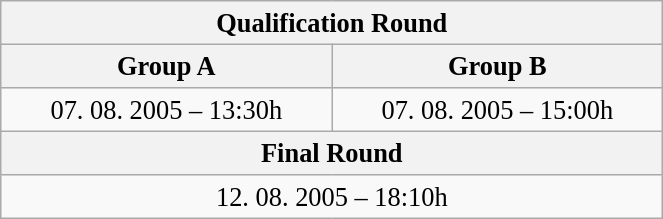<table class="wikitable" style=" text-align:center; font-size:110%;" width="35%">
<tr>
<th colspan="2">Qualification Round</th>
</tr>
<tr>
<th>Group A</th>
<th>Group B</th>
</tr>
<tr>
<td>07. 08. 2005 – 13:30h</td>
<td>07. 08. 2005 – 15:00h</td>
</tr>
<tr>
<th colspan="2">Final Round</th>
</tr>
<tr>
<td colspan="2">12. 08. 2005 – 18:10h</td>
</tr>
</table>
